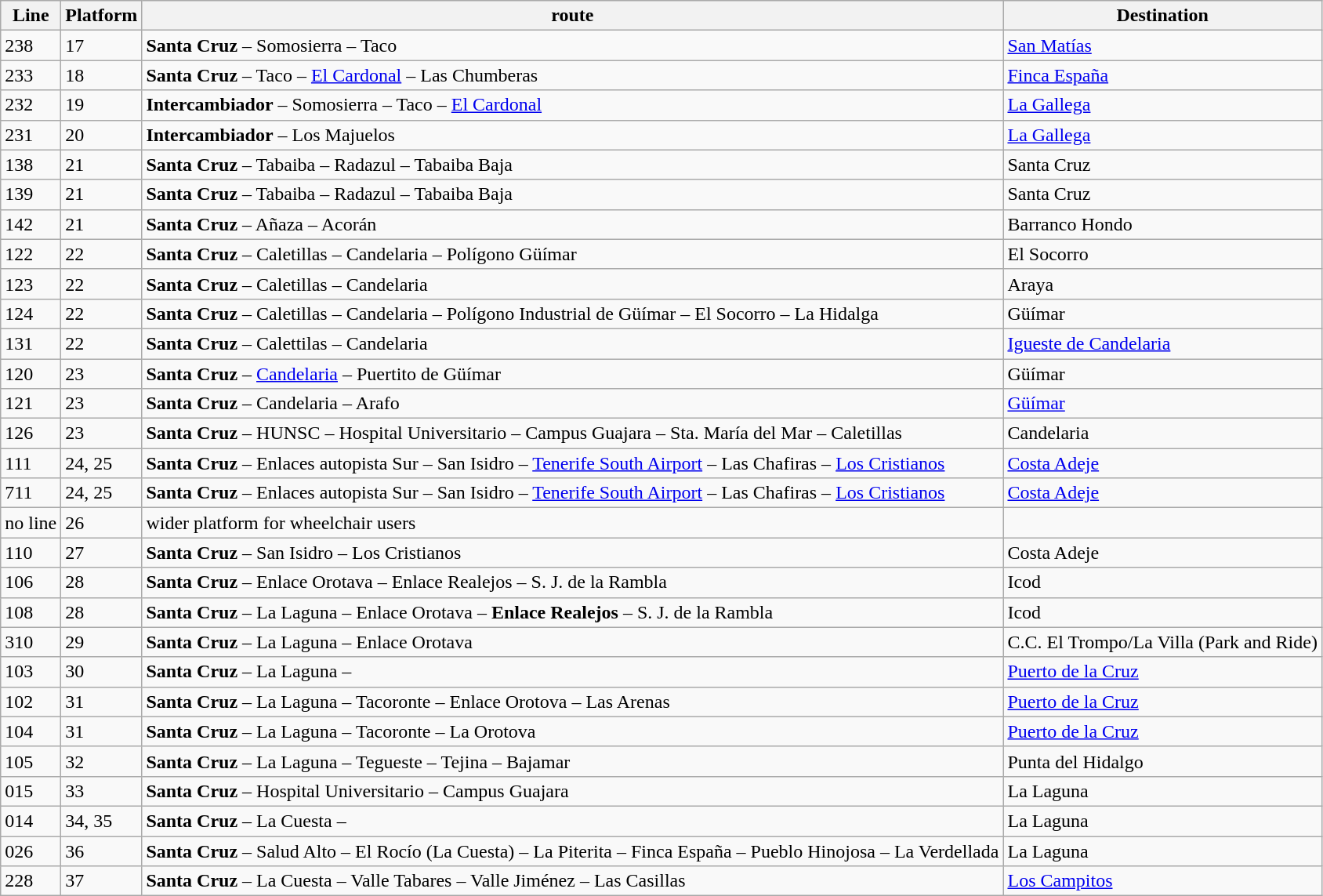<table class="wikitable" border="1">
<tr>
<th>Line</th>
<th>Platform</th>
<th>route</th>
<th>Destination</th>
</tr>
<tr>
<td>238</td>
<td>17</td>
<td><strong>Santa Cruz</strong> – Somosierra – Taco</td>
<td><a href='#'>San Matías</a></td>
</tr>
<tr>
<td>233</td>
<td>18</td>
<td><strong>Santa Cruz</strong> – Taco – <a href='#'>El Cardonal</a> – Las Chumberas</td>
<td><a href='#'>Finca España</a></td>
</tr>
<tr>
<td>232</td>
<td>19</td>
<td><strong>Intercambiador</strong> – Somosierra – Taco – <a href='#'>El Cardonal</a></td>
<td><a href='#'>La Gallega</a></td>
</tr>
<tr>
<td>231</td>
<td>20</td>
<td><strong>Intercambiador</strong> – Los Majuelos</td>
<td><a href='#'>La Gallega</a></td>
</tr>
<tr>
<td>138</td>
<td>21</td>
<td><strong>Santa Cruz</strong> – Tabaiba – Radazul – Tabaiba Baja</td>
<td>Santa Cruz</td>
</tr>
<tr>
<td>139</td>
<td>21</td>
<td><strong>Santa Cruz</strong> – Tabaiba – Radazul – Tabaiba Baja</td>
<td>Santa Cruz</td>
</tr>
<tr>
<td>142</td>
<td>21</td>
<td><strong>Santa Cruz</strong> – Añaza – Acorán</td>
<td>Barranco Hondo</td>
</tr>
<tr>
<td>122</td>
<td>22</td>
<td><strong>Santa Cruz</strong> – Caletillas – Candelaria – Polígono Güímar</td>
<td>El Socorro</td>
</tr>
<tr>
<td>123</td>
<td>22</td>
<td><strong>Santa Cruz</strong> – Caletillas – Candelaria</td>
<td>Araya</td>
</tr>
<tr>
<td>124</td>
<td>22</td>
<td><strong>Santa Cruz</strong> – Caletillas – Candelaria – Polígono Industrial de Güímar – El Socorro – La Hidalga</td>
<td>Güímar</td>
</tr>
<tr>
<td>131</td>
<td>22</td>
<td><strong>Santa Cruz</strong> – Calettilas – Candelaria</td>
<td><a href='#'>Igueste de Candelaria</a></td>
</tr>
<tr>
<td>120</td>
<td>23</td>
<td><strong>Santa Cruz</strong> – <a href='#'>Candelaria</a> – Puertito de Güímar</td>
<td>Güímar</td>
</tr>
<tr>
<td>121</td>
<td>23</td>
<td><strong>Santa Cruz</strong> – Candelaria – Arafo</td>
<td><a href='#'>Güímar</a></td>
</tr>
<tr>
<td>126</td>
<td>23</td>
<td><strong>Santa Cruz</strong> – HUNSC – Hospital Universitario – Campus Guajara – Sta. María del Mar – Caletillas</td>
<td>Candelaria</td>
</tr>
<tr>
<td>111</td>
<td>24, 25</td>
<td><strong>Santa Cruz</strong> – Enlaces autopista Sur – San Isidro – <a href='#'>Tenerife South Airport</a> – Las Chafiras – <a href='#'>Los Cristianos</a></td>
<td><a href='#'>Costa Adeje</a></td>
</tr>
<tr>
<td>711</td>
<td>24, 25</td>
<td><strong>Santa Cruz</strong> – Enlaces autopista Sur – San Isidro – <a href='#'>Tenerife South Airport</a> – Las Chafiras – <a href='#'>Los Cristianos</a></td>
<td><a href='#'>Costa Adeje</a></td>
</tr>
<tr>
<td>no line</td>
<td>26</td>
<td>wider platform for wheelchair users</td>
<td></td>
</tr>
<tr>
<td>110</td>
<td>27</td>
<td><strong>Santa Cruz</strong> – San Isidro – Los Cristianos</td>
<td>Costa Adeje</td>
</tr>
<tr>
<td>106</td>
<td>28</td>
<td><strong>Santa Cruz</strong> – Enlace Orotava – Enlace Realejos – S. J. de la Rambla</td>
<td>Icod</td>
</tr>
<tr>
<td>108</td>
<td>28</td>
<td><strong>Santa Cruz</strong> – La Laguna – Enlace Orotava – <strong>Enlace Realejos</strong> – S. J. de la Rambla</td>
<td>Icod</td>
</tr>
<tr>
<td>310</td>
<td>29</td>
<td><strong>Santa Cruz</strong> – La Laguna – Enlace Orotava</td>
<td>C.C. El Trompo/La Villa (Park and Ride)</td>
</tr>
<tr>
<td>103</td>
<td>30</td>
<td><strong>Santa Cruz</strong> – La Laguna –</td>
<td><a href='#'>Puerto de la Cruz</a></td>
</tr>
<tr>
<td>102</td>
<td>31</td>
<td><strong>Santa Cruz</strong> – La Laguna – Tacoronte – Enlace Orotova – Las Arenas</td>
<td><a href='#'>Puerto de la Cruz</a></td>
</tr>
<tr>
<td>104</td>
<td>31</td>
<td><strong>Santa Cruz</strong> – La Laguna – Tacoronte – La Orotova</td>
<td><a href='#'>Puerto de la Cruz</a></td>
</tr>
<tr>
<td>105</td>
<td>32</td>
<td><strong>Santa Cruz</strong> – La Laguna – Tegueste – Tejina – Bajamar</td>
<td>Punta del Hidalgo</td>
</tr>
<tr>
<td>015</td>
<td>33</td>
<td><strong>Santa Cruz</strong> – Hospital Universitario – Campus Guajara</td>
<td>La Laguna</td>
</tr>
<tr>
<td>014</td>
<td>34, 35</td>
<td><strong>Santa Cruz</strong> – La Cuesta –</td>
<td>La Laguna</td>
</tr>
<tr>
<td>026</td>
<td>36</td>
<td><strong>Santa Cruz</strong> – Salud Alto – El Rocío (La Cuesta) – La Piterita – Finca España – Pueblo Hinojosa – La Verdellada</td>
<td>La Laguna</td>
</tr>
<tr>
<td>228</td>
<td>37</td>
<td><strong>Santa Cruz</strong> – La Cuesta – Valle Tabares – Valle Jiménez – Las Casillas</td>
<td><a href='#'>Los Campitos</a></td>
</tr>
</table>
